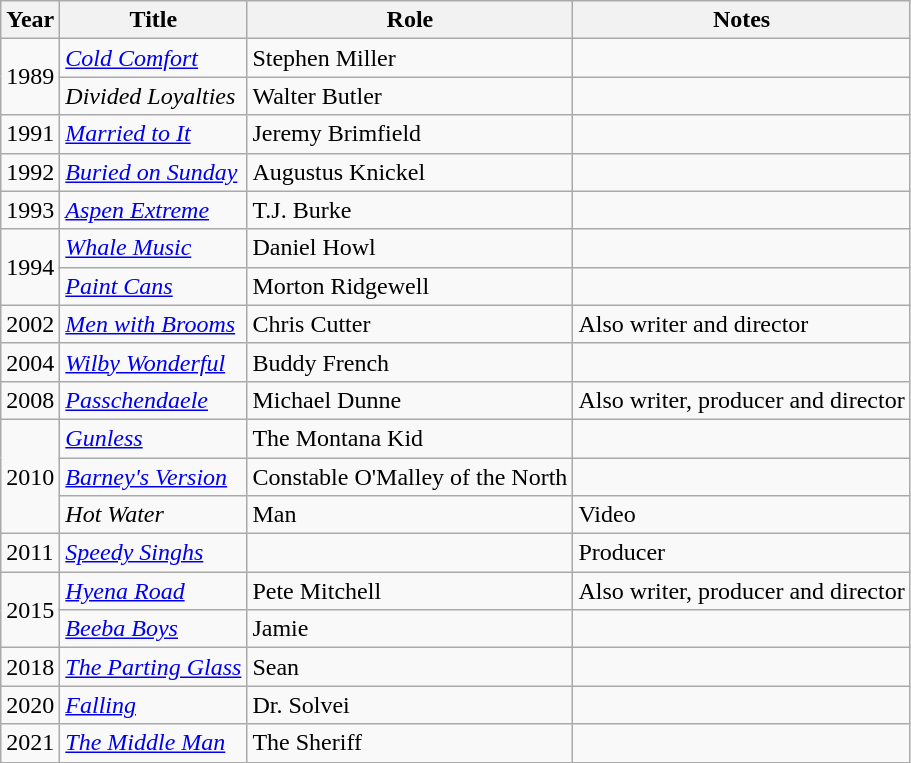<table class="wikitable sortable">
<tr>
<th>Year</th>
<th>Title</th>
<th>Role</th>
<th class="unsortable">Notes</th>
</tr>
<tr>
<td rowspan="2">1989</td>
<td><em><a href='#'>Cold Comfort</a></em></td>
<td>Stephen Miller</td>
<td></td>
</tr>
<tr>
<td><em>Divided Loyalties</em></td>
<td>Walter Butler</td>
<td></td>
</tr>
<tr>
<td>1991</td>
<td><em><a href='#'>Married to It</a></em></td>
<td>Jeremy Brimfield</td>
<td></td>
</tr>
<tr>
<td>1992</td>
<td><em><a href='#'>Buried on Sunday</a></em></td>
<td>Augustus Knickel</td>
<td></td>
</tr>
<tr>
<td>1993</td>
<td><em><a href='#'>Aspen Extreme</a></em></td>
<td>T.J. Burke</td>
<td></td>
</tr>
<tr>
<td rowspan="2">1994</td>
<td><em><a href='#'>Whale Music</a></em></td>
<td>Daniel Howl</td>
<td></td>
</tr>
<tr>
<td><em><a href='#'>Paint Cans</a></em></td>
<td>Morton Ridgewell</td>
<td></td>
</tr>
<tr>
<td>2002</td>
<td><em><a href='#'>Men with Brooms</a></em></td>
<td>Chris Cutter</td>
<td>Also writer and director</td>
</tr>
<tr>
<td>2004</td>
<td><em><a href='#'>Wilby Wonderful</a></em></td>
<td>Buddy French</td>
<td></td>
</tr>
<tr>
<td>2008</td>
<td><em><a href='#'>Passchendaele</a></em></td>
<td>Michael Dunne</td>
<td>Also writer, producer and director</td>
</tr>
<tr>
<td rowspan="3">2010</td>
<td><em><a href='#'>Gunless</a></em></td>
<td>The Montana Kid</td>
<td></td>
</tr>
<tr>
<td><em><a href='#'>Barney's Version</a></em></td>
<td>Constable O'Malley of the North</td>
<td></td>
</tr>
<tr>
<td><em>Hot Water</em></td>
<td>Man</td>
<td>Video</td>
</tr>
<tr>
<td>2011</td>
<td><em><a href='#'>Speedy Singhs</a></em></td>
<td></td>
<td>Producer</td>
</tr>
<tr>
<td rowspan="2">2015</td>
<td><em><a href='#'>Hyena Road</a></em></td>
<td>Pete Mitchell</td>
<td>Also writer, producer and director</td>
</tr>
<tr>
<td><em><a href='#'>Beeba Boys</a></em></td>
<td>Jamie</td>
<td></td>
</tr>
<tr>
<td>2018</td>
<td data-sort-value="Parting Glass, The"><em><a href='#'>The Parting Glass</a></em></td>
<td>Sean</td>
<td></td>
</tr>
<tr>
<td>2020</td>
<td><em><a href='#'>Falling</a></em></td>
<td>Dr. Solvei</td>
<td></td>
</tr>
<tr>
<td>2021</td>
<td data-sort-value="Middle Man, The"><em><a href='#'>The Middle Man</a></em></td>
<td>The Sheriff</td>
<td></td>
</tr>
</table>
